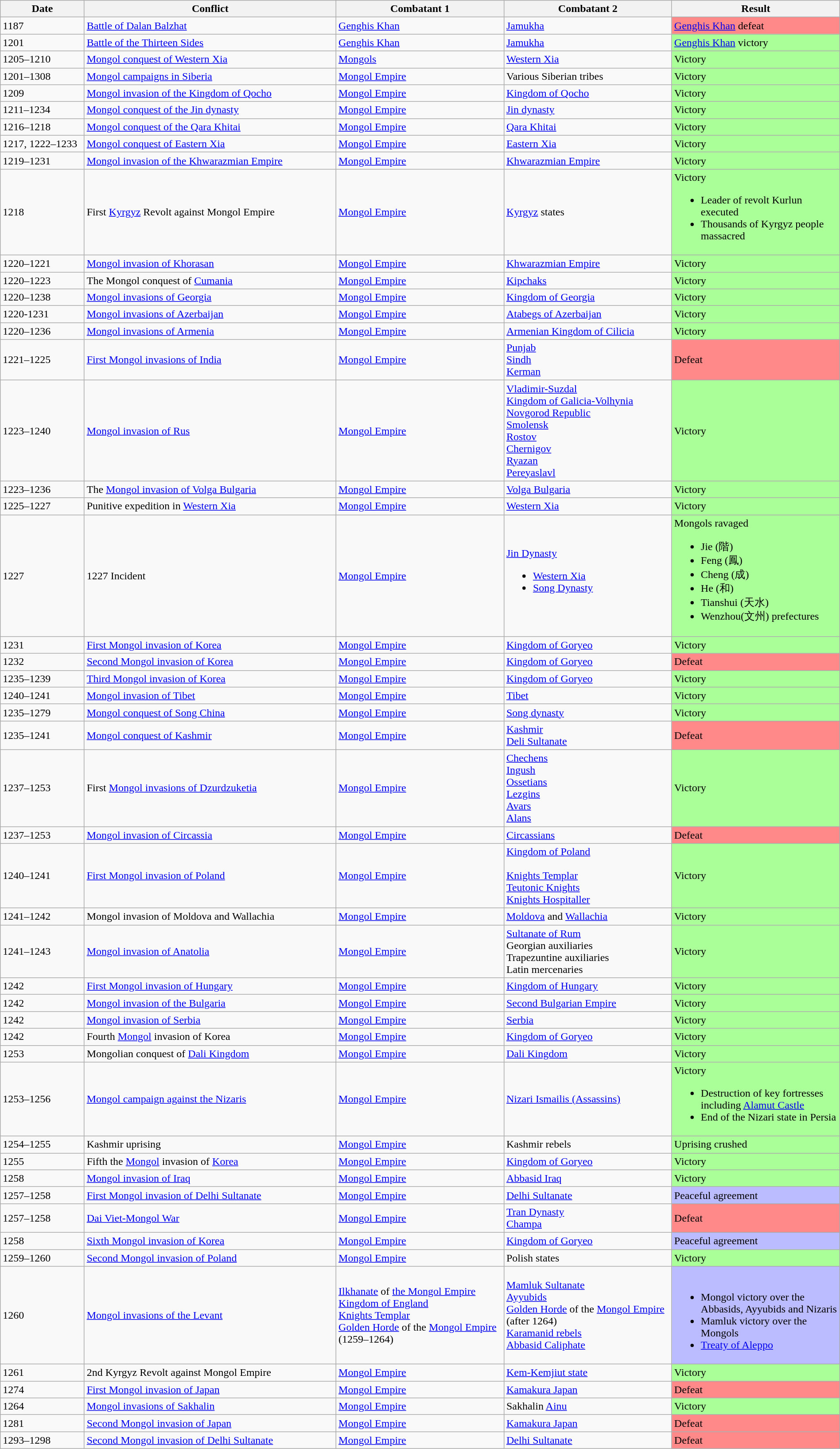<table class="wikitable" width="100%">
<tr>
<th width="10%">Date</th>
<th width="30%">Conflict</th>
<th width="20%">Combatant 1</th>
<th width="20%">Combatant 2</th>
<th width="20%">Result</th>
</tr>
<tr>
<td>1187</td>
<td><a href='#'>Battle of Dalan Balzhat</a></td>
<td><a href='#'>Genghis Khan</a></td>
<td><a href='#'>Jamukha</a></td>
<td style="background:#F88"><a href='#'>Genghis Khan</a> defeat</td>
</tr>
<tr>
<td>1201</td>
<td><a href='#'>Battle of the Thirteen Sides</a></td>
<td><a href='#'>Genghis Khan</a></td>
<td><a href='#'>Jamukha</a></td>
<td style="background:#AF9"><a href='#'>Genghis Khan</a> victory</td>
</tr>
<tr>
<td>1205–1210</td>
<td><a href='#'>Mongol conquest of Western Xia</a></td>
<td><a href='#'>Mongols</a></td>
<td><a href='#'>Western Xia</a></td>
<td style="background:#AF9">Victory</td>
</tr>
<tr>
<td>1201–1308</td>
<td><a href='#'>Mongol campaigns in Siberia</a></td>
<td><a href='#'>Mongol Empire</a></td>
<td>Various Siberian tribes</td>
<td style="background:#AF9">Victory</td>
</tr>
<tr>
<td>1209</td>
<td><a href='#'>Mongol invasion of the Kingdom of Qocho</a></td>
<td><a href='#'>Mongol Empire</a></td>
<td><a href='#'>Kingdom of Qocho</a></td>
<td style="background:#AF9">Victory</td>
</tr>
<tr>
<td>1211–1234</td>
<td><a href='#'>Mongol conquest of the Jin dynasty</a></td>
<td><a href='#'>Mongol Empire</a></td>
<td><a href='#'>Jin dynasty</a></td>
<td style="background:#AF9">Victory</td>
</tr>
<tr>
<td>1216–1218</td>
<td><a href='#'>Mongol conquest of the Qara Khitai</a></td>
<td><a href='#'>Mongol Empire</a></td>
<td><a href='#'>Qara Khitai</a></td>
<td style="background:#AF9">Victory</td>
</tr>
<tr>
<td>1217, 1222–1233</td>
<td><a href='#'>Mongol conquest of Eastern Xia</a></td>
<td><a href='#'>Mongol Empire</a></td>
<td><a href='#'>Eastern Xia</a></td>
<td style="background:#AF9">Victory</td>
</tr>
<tr>
<td>1219–1231</td>
<td><a href='#'>Mongol invasion of the Khwarazmian Empire</a></td>
<td><a href='#'>Mongol Empire</a></td>
<td><a href='#'>Khwarazmian Empire</a></td>
<td style="background:#AF9">Victory</td>
</tr>
<tr>
<td>1218</td>
<td>First <a href='#'>Kyrgyz</a> Revolt against Mongol Empire</td>
<td><a href='#'>Mongol Empire</a></td>
<td><a href='#'>Kyrgyz</a> states</td>
<td style="background:#AF9">Victory<br><ul><li>Leader of revolt Kurlun executed</li><li>Thousands of Kyrgyz people massacred</li></ul></td>
</tr>
<tr>
<td>1220–1221</td>
<td><a href='#'>Mongol invasion of Khorasan</a></td>
<td><a href='#'>Mongol Empire</a></td>
<td><a href='#'>Khwarazmian Empire</a></td>
<td style="background:#AF9">Victory</td>
</tr>
<tr>
<td>1220–1223</td>
<td>The Mongol conquest of <a href='#'>Cumania</a></td>
<td><a href='#'>Mongol Empire</a></td>
<td><a href='#'>Kipchaks</a></td>
<td style="background:#AF9">Victory</td>
</tr>
<tr>
<td>1220–1238</td>
<td><a href='#'>Mongol invasions of Georgia</a></td>
<td><a href='#'>Mongol Empire</a></td>
<td><a href='#'>Kingdom of Georgia</a></td>
<td style="background:#AF9">Victory</td>
</tr>
<tr>
<td>1220-1231</td>
<td><a href='#'>Mongol invasions of Azerbaijan</a></td>
<td><a href='#'>Mongol Empire</a></td>
<td><a href='#'>Atabegs of Azerbaijan</a></td>
<td style="background:#AF9">Victory</td>
</tr>
<tr>
<td>1220–1236</td>
<td><a href='#'>Mongol invasions of Armenia</a></td>
<td><a href='#'>Mongol Empire</a></td>
<td><a href='#'>Armenian Kingdom of Cilicia</a></td>
<td style="background:#AF9">Victory</td>
</tr>
<tr>
<td>1221–1225</td>
<td><a href='#'>First Mongol invasions of India</a></td>
<td><a href='#'>Mongol Empire</a></td>
<td><a href='#'>Punjab</a><br> <a href='#'>Sindh</a><br> <a href='#'>Kerman</a></td>
<td style="background:#F88">Defeat</td>
</tr>
<tr>
<td>1223–1240</td>
<td><a href='#'>Mongol invasion of Rus</a></td>
<td><a href='#'>Mongol Empire</a></td>
<td><a href='#'>Vladimir-Suzdal</a><br><a href='#'>Kingdom of Galicia-Volhynia</a><br><a href='#'>Novgorod Republic</a><br><a href='#'>Smolensk</a><br><a href='#'>Rostov</a><br><a href='#'>Chernigov</a><br><a href='#'>Ryazan</a><br><a href='#'>Pereyaslavl</a></td>
<td style="background:#AF9">Victory</td>
</tr>
<tr>
<td>1223–1236</td>
<td>The <a href='#'>Mongol invasion of Volga Bulgaria</a></td>
<td><a href='#'>Mongol Empire</a></td>
<td><a href='#'>Volga Bulgaria</a></td>
<td style="background:#AF9">Victory</td>
</tr>
<tr>
<td>1225–1227</td>
<td>Punitive expedition in <a href='#'>Western Xia</a></td>
<td><a href='#'>Mongol Empire</a></td>
<td><a href='#'>Western Xia</a></td>
<td style="background:#AF9">Victory</td>
</tr>
<tr>
<td>1227</td>
<td>1227 Incident</td>
<td><a href='#'>Mongol Empire</a></td>
<td><a href='#'>Jin Dynasty</a><br><ul><li><a href='#'>Western Xia</a></li><li><a href='#'>Song Dynasty</a></li></ul></td>
<td style="background:#AF9">Mongols ravaged<br><ul><li>Jie (階)</li><li>Feng (鳳)</li><li>Cheng (成)</li><li>He (和)</li><li>Tianshui (天水)</li><li>Wenzhou(文州) prefectures</li></ul></td>
</tr>
<tr>
<td>1231</td>
<td><a href='#'>First Mongol invasion of Korea</a></td>
<td><a href='#'>Mongol Empire</a></td>
<td><a href='#'>Kingdom of Goryeo</a></td>
<td style="background:#AF9">Victory</td>
</tr>
<tr>
<td>1232</td>
<td><a href='#'>Second Mongol invasion of Korea</a></td>
<td><a href='#'>Mongol Empire</a></td>
<td><a href='#'>Kingdom of Goryeo</a></td>
<td style="background:#F88">Defeat</td>
</tr>
<tr>
<td>1235–1239</td>
<td><a href='#'>Third Mongol invasion of Korea</a></td>
<td><a href='#'>Mongol Empire</a></td>
<td><a href='#'>Kingdom of Goryeo</a></td>
<td style="background:#AF9">Victory</td>
</tr>
<tr>
<td>1240–1241</td>
<td><a href='#'>Mongol invasion of Tibet</a></td>
<td><a href='#'>Mongol Empire</a></td>
<td><a href='#'>Tibet</a></td>
<td style="background:#AF9">Victory</td>
</tr>
<tr>
<td>1235–1279</td>
<td><a href='#'>Mongol conquest of Song China</a></td>
<td><a href='#'>Mongol Empire</a></td>
<td><a href='#'>Song dynasty</a></td>
<td style="background:#AF9">Victory</td>
</tr>
<tr>
<td>1235–1241</td>
<td><a href='#'>Mongol conquest of Kashmir</a></td>
<td><a href='#'>Mongol Empire</a></td>
<td><a href='#'>Kashmir</a><br> <a href='#'>Deli Sultanate</a></td>
<td style="background:#F88">Defeat</td>
</tr>
<tr>
<td>1237–1253</td>
<td>First <a href='#'>Mongol invasions of Dzurdzuketia</a></td>
<td><a href='#'>Mongol Empire</a></td>
<td><a href='#'>Chechens</a><br><a href='#'>Ingush</a><br><a href='#'>Ossetians</a><br><a href='#'>Lezgins</a><br> <a href='#'>Avars</a><br> <a href='#'>Alans</a></td>
<td style="background:#AF9">Victory</td>
</tr>
<tr>
<td>1237–1253</td>
<td><a href='#'>Mongol invasion of Circassia</a></td>
<td><a href='#'>Mongol Empire</a></td>
<td><a href='#'>Circassians</a></td>
<td style="background:#F88">Defeat</td>
</tr>
<tr>
<td>1240–1241</td>
<td><a href='#'>First Mongol invasion of Poland</a></td>
<td><a href='#'>Mongol Empire</a></td>
<td><a href='#'>Kingdom of Poland</a><br> <br><a href='#'>Knights Templar</a><br><a href='#'>Teutonic Knights</a><br> <a href='#'>Knights Hospitaller</a></td>
<td style="background:#AF9">Victory</td>
</tr>
<tr>
<td>1241–1242</td>
<td>Mongol invasion of Moldova and Wallachia</td>
<td><a href='#'>Mongol Empire</a></td>
<td><a href='#'>Moldova</a> and <a href='#'>Wallachia</a></td>
<td style="background:#AF9">Victory</td>
</tr>
<tr>
<td>1241–1243</td>
<td><a href='#'>Mongol invasion of Anatolia</a></td>
<td><a href='#'>Mongol Empire</a></td>
<td><a href='#'>Sultanate of Rum</a><br>Georgian auxiliaries<br>Trapezuntine auxiliaries<br>Latin mercenaries</td>
<td style="background:#AF9">Victory</td>
</tr>
<tr>
<td>1242</td>
<td><a href='#'>First Mongol invasion of Hungary</a></td>
<td><a href='#'>Mongol Empire</a></td>
<td><a href='#'>Kingdom of Hungary</a></td>
<td style="background:#AF9">Victory</td>
</tr>
<tr>
<td>1242</td>
<td><a href='#'>Mongol invasion of the Bulgaria</a></td>
<td><a href='#'>Mongol Empire</a></td>
<td><a href='#'>Second Bulgarian Empire</a></td>
<td style="background:#AF9">Victory</td>
</tr>
<tr>
<td>1242</td>
<td><a href='#'>Mongol invasion of Serbia</a></td>
<td><a href='#'>Mongol Empire</a></td>
<td><a href='#'>Serbia</a></td>
<td style="background:#AF9">Victory</td>
</tr>
<tr>
<td>1242</td>
<td>Fourth <a href='#'>Mongol</a> invasion of Korea</td>
<td><a href='#'>Mongol Empire</a></td>
<td><a href='#'>Kingdom of Goryeo</a></td>
<td style="background:#AF9">Victory</td>
</tr>
<tr>
<td>1253</td>
<td>Mongolian conquest of <a href='#'>Dali Kingdom</a></td>
<td><a href='#'>Mongol Empire</a></td>
<td><a href='#'>Dali Kingdom</a></td>
<td style="background:#AF9">Victory</td>
</tr>
<tr>
<td>1253–1256</td>
<td><a href='#'>Mongol campaign against the Nizaris</a></td>
<td><a href='#'>Mongol Empire</a></td>
<td><a href='#'>Nizari Ismailis (Assassins)</a></td>
<td style="background:#AF9">Victory<br><ul><li>Destruction of key fortresses including <a href='#'>Alamut Castle</a></li><li>End of the Nizari state in Persia</li></ul></td>
</tr>
<tr>
<td>1254–1255</td>
<td>Kashmir uprising</td>
<td><a href='#'>Mongol Empire</a></td>
<td>Kashmir rebels</td>
<td style="background:#AF9">Uprising crushed</td>
</tr>
<tr>
<td>1255</td>
<td>Fifth the <a href='#'>Mongol</a> invasion of <a href='#'>Korea</a></td>
<td><a href='#'>Mongol Empire</a></td>
<td><a href='#'>Kingdom of Goryeo</a></td>
<td style="background:#AF9">Victory</td>
</tr>
<tr>
<td>1258</td>
<td><a href='#'>Mongol invasion of Iraq</a></td>
<td><a href='#'>Mongol Empire</a></td>
<td><a href='#'>Abbasid Iraq</a></td>
<td style="background:#AF9">Victory</td>
</tr>
<tr>
<td>1257–1258</td>
<td><a href='#'>First Mongol invasion of Delhi Sultanate</a></td>
<td><a href='#'>Mongol Empire</a></td>
<td><a href='#'>Delhi Sultanate</a></td>
<td style="background:#BBF">Peaceful agreement</td>
</tr>
<tr>
<td>1257–1258</td>
<td><a href='#'>Dai Viet-Mongol War</a></td>
<td><a href='#'>Mongol Empire</a></td>
<td><a href='#'>Tran Dynasty</a> <br> <a href='#'>Champa</a></td>
<td style="background:#F88">Defeat</td>
</tr>
<tr>
<td>1258</td>
<td><a href='#'>Sixth Mongol invasion of Korea</a></td>
<td><a href='#'>Mongol Empire</a></td>
<td><a href='#'>Kingdom of Goryeo</a></td>
<td style="background:#BBF">Peaceful agreement</td>
</tr>
<tr>
<td>1259–1260</td>
<td><a href='#'>Second Mongol invasion of Poland</a></td>
<td><a href='#'>Mongol Empire</a></td>
<td>Polish states</td>
<td style="background:#AF9">Victory</td>
</tr>
<tr>
<td>1260</td>
<td><a href='#'>Mongol invasions of the Levant</a></td>
<td><a href='#'>Ilkhanate</a> of <a href='#'>the Mongol Empire</a><br> <a href='#'>Kingdom of England</a><br><a href='#'>Knights Templar</a><br><a href='#'>Golden Horde</a> of the <a href='#'>Mongol Empire</a> (1259–1264)</td>
<td><a href='#'>Mamluk Sultanate</a><br><a href='#'>Ayyubids</a><br><a href='#'>Golden Horde</a> of the <a href='#'>Mongol Empire</a> (after 1264)<br><a href='#'>Karamanid rebels</a><br><a href='#'>Abbasid Caliphate</a></td>
<td style="background:#BBF"><br><ul><li>Mongol victory over the Abbasids, Ayyubids and Nizaris</li><li>Mamluk victory over the Mongols</li><li><a href='#'>Treaty of Aleppo</a></li></ul></td>
</tr>
<tr>
<td>1261</td>
<td>2nd Kyrgyz Revolt against Mongol Empire</td>
<td><a href='#'>Mongol Empire</a></td>
<td><a href='#'>Kem-Kemjiut state</a></td>
<td style="background:#AF9">Victory</td>
</tr>
<tr>
<td>1274</td>
<td><a href='#'>First Mongol invasion of Japan</a></td>
<td><a href='#'>Mongol Empire</a></td>
<td><a href='#'>Kamakura Japan</a></td>
<td style="background:#F88">Defeat</td>
</tr>
<tr>
<td>1264</td>
<td><a href='#'>Mongol invasions of Sakhalin</a></td>
<td><a href='#'>Mongol Empire</a></td>
<td>Sakhalin <a href='#'>Ainu</a></td>
<td style="background:#AF9">Victory</td>
</tr>
<tr>
<td>1281</td>
<td><a href='#'>Second Mongol invasion of Japan</a></td>
<td><a href='#'>Mongol Empire</a></td>
<td><a href='#'>Kamakura Japan</a></td>
<td style="background:#F88">Defeat</td>
</tr>
<tr>
<td>1293–1298</td>
<td><a href='#'>Second Mongol invasion of Delhi Sultanate</a></td>
<td><a href='#'>Mongol Empire</a></td>
<td><a href='#'>Delhi Sultanate</a></td>
<td style="background:#F88">Defeat</td>
</tr>
</table>
